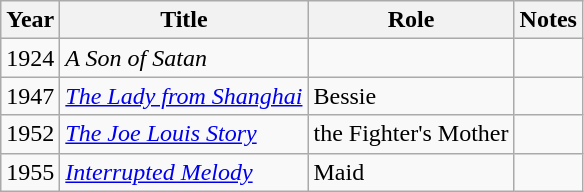<table class="wikitable">
<tr>
<th>Year</th>
<th>Title</th>
<th>Role</th>
<th>Notes</th>
</tr>
<tr>
<td>1924</td>
<td><em>A Son of Satan</em></td>
<td></td>
<td></td>
</tr>
<tr>
<td>1947</td>
<td><em><a href='#'>The Lady from Shanghai</a></em></td>
<td>Bessie</td>
<td></td>
</tr>
<tr>
<td>1952</td>
<td><em><a href='#'>The Joe Louis Story</a></em></td>
<td>the Fighter's Mother</td>
<td></td>
</tr>
<tr>
<td>1955</td>
<td><em><a href='#'>Interrupted Melody</a></em></td>
<td>Maid</td>
<td></td>
</tr>
</table>
